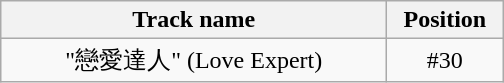<table class="wikitable" style="text-align:center">
<tr>
<th width="250px">Track name</th>
<th width="70px">Position</th>
</tr>
<tr>
<td>"戀愛達人" (Love Expert)</td>
<td>#30</td>
</tr>
</table>
